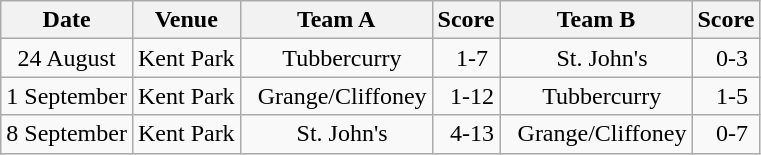<table class="wikitable">
<tr>
<th>Date</th>
<th>Venue</th>
<th>Team A</th>
<th>Score</th>
<th>Team B</th>
<th>Score</th>
</tr>
<tr align="center">
<td>24 August</td>
<td>Kent Park</td>
<td>  Tubbercurry</td>
<td>  1-7</td>
<td>  St. John's</td>
<td>  0-3</td>
</tr>
<tr align="center">
<td>1 September</td>
<td>Kent Park</td>
<td>  Grange/Cliffoney</td>
<td>  1-12</td>
<td>  Tubbercurry</td>
<td>  1-5</td>
</tr>
<tr align="center">
<td>8 September</td>
<td>Kent Park</td>
<td>  St. John's</td>
<td>  4-13</td>
<td>  Grange/Cliffoney</td>
<td>  0-7</td>
</tr>
</table>
